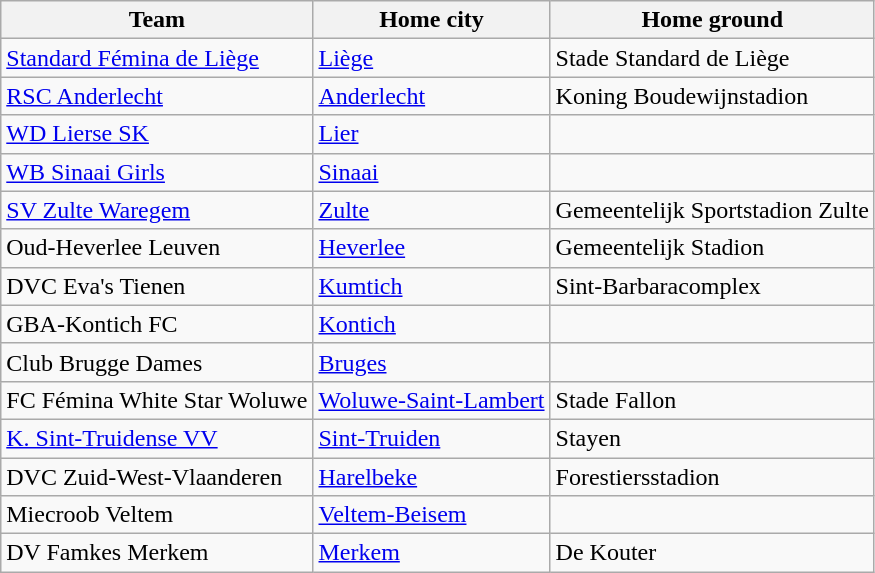<table class="wikitable sortable">
<tr>
<th>Team</th>
<th>Home city</th>
<th>Home ground</th>
</tr>
<tr>
<td><a href='#'>Standard Fémina de Liège</a></td>
<td><a href='#'>Liège</a></td>
<td>Stade Standard de Liège</td>
</tr>
<tr>
<td><a href='#'>RSC Anderlecht</a></td>
<td><a href='#'>Anderlecht</a></td>
<td>Koning Boudewijnstadion</td>
</tr>
<tr>
<td><a href='#'>WD Lierse SK</a></td>
<td><a href='#'>Lier</a></td>
<td></td>
</tr>
<tr>
<td><a href='#'>WB Sinaai Girls</a></td>
<td><a href='#'>Sinaai</a></td>
<td></td>
</tr>
<tr>
<td><a href='#'>SV Zulte Waregem</a></td>
<td><a href='#'>Zulte</a></td>
<td>Gemeentelijk Sportstadion Zulte</td>
</tr>
<tr>
<td>Oud-Heverlee Leuven</td>
<td><a href='#'>Heverlee</a></td>
<td>Gemeentelijk Stadion</td>
</tr>
<tr>
<td>DVC Eva's Tienen</td>
<td><a href='#'>Kumtich</a></td>
<td>Sint-Barbaracomplex</td>
</tr>
<tr>
<td>GBA-Kontich FC</td>
<td><a href='#'>Kontich</a></td>
<td></td>
</tr>
<tr>
<td>Club Brugge Dames</td>
<td><a href='#'>Bruges</a></td>
<td></td>
</tr>
<tr>
<td>FC Fémina White Star Woluwe</td>
<td><a href='#'>Woluwe-Saint-Lambert</a></td>
<td>Stade Fallon</td>
</tr>
<tr>
<td><a href='#'>K. Sint-Truidense VV</a></td>
<td><a href='#'>Sint-Truiden</a></td>
<td>Stayen</td>
</tr>
<tr>
<td>DVC Zuid-West-Vlaanderen</td>
<td><a href='#'>Harelbeke</a></td>
<td>Forestiersstadion</td>
</tr>
<tr>
<td>Miecroob Veltem</td>
<td><a href='#'>Veltem-Beisem</a></td>
<td></td>
</tr>
<tr>
<td>DV Famkes Merkem</td>
<td><a href='#'>Merkem</a></td>
<td>De Kouter</td>
</tr>
</table>
